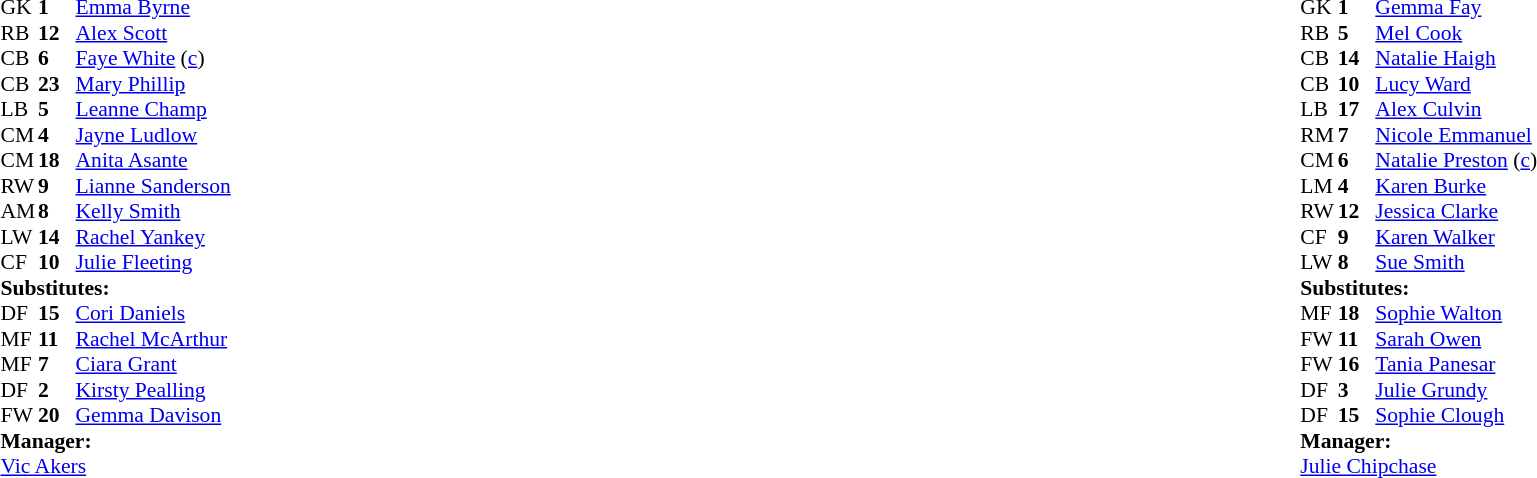<table style="width:100%;">
<tr>
<td style="vertical-align:top; width:50%;"><br><table style="font-size: 90%" cellspacing="0" cellpadding="0">
<tr>
<td colspan="4"></td>
</tr>
<tr>
<th width="25"></th>
<th width="25"></th>
</tr>
<tr>
<td>GK</td>
<td><strong>1</strong></td>
<td> <a href='#'>Emma Byrne</a></td>
</tr>
<tr>
<td>RB</td>
<td><strong>12</strong></td>
<td> <a href='#'>Alex Scott</a></td>
<td></td>
<td></td>
</tr>
<tr>
<td>CB</td>
<td><strong>6</strong></td>
<td> <a href='#'>Faye White</a> (<a href='#'>c</a>)</td>
</tr>
<tr>
<td>CB</td>
<td><strong>23</strong></td>
<td> <a href='#'>Mary Phillip</a></td>
<td></td>
<td></td>
</tr>
<tr>
<td>LB</td>
<td><strong>5</strong></td>
<td> <a href='#'>Leanne Champ</a></td>
</tr>
<tr>
<td>CM</td>
<td><strong>4</strong></td>
<td> <a href='#'>Jayne Ludlow</a></td>
<td></td>
<td></td>
</tr>
<tr>
<td>CM</td>
<td><strong>18</strong></td>
<td> <a href='#'>Anita Asante</a></td>
</tr>
<tr>
<td>RW</td>
<td><strong>9</strong></td>
<td> <a href='#'>Lianne Sanderson</a></td>
</tr>
<tr>
<td>AM</td>
<td><strong>8</strong></td>
<td> <a href='#'>Kelly Smith</a></td>
</tr>
<tr>
<td>LW</td>
<td><strong>14</strong></td>
<td> <a href='#'>Rachel Yankey</a></td>
</tr>
<tr>
<td>CF</td>
<td><strong>10</strong></td>
<td> <a href='#'>Julie Fleeting</a></td>
</tr>
<tr>
<td colspan=4><strong>Substitutes:</strong></td>
</tr>
<tr>
<td>DF</td>
<td><strong>15</strong></td>
<td> <a href='#'>Cori Daniels</a></td>
<td></td>
<td></td>
</tr>
<tr>
<td>MF</td>
<td><strong>11</strong></td>
<td> <a href='#'>Rachel McArthur</a></td>
<td></td>
<td></td>
</tr>
<tr>
<td>MF</td>
<td><strong>7</strong></td>
<td> <a href='#'>Ciara Grant</a></td>
<td></td>
<td></td>
</tr>
<tr>
<td>DF</td>
<td><strong>2</strong></td>
<td> <a href='#'>Kirsty Pealling</a></td>
</tr>
<tr>
<td>FW</td>
<td><strong>20</strong></td>
<td> <a href='#'>Gemma Davison</a></td>
</tr>
<tr>
<td colspan=4><strong>Manager:</strong></td>
</tr>
<tr>
<td colspan="4"> <a href='#'>Vic Akers</a></td>
</tr>
</table>
</td>
<td valign="top"></td>
<td valign="top" width="50%"><br><table style="font-size: 90%" cellspacing="0" cellpadding="0" align=center>
<tr>
<td colspan="4"></td>
</tr>
<tr>
<th width="25"></th>
<th width="25"></th>
</tr>
<tr>
<td>GK</td>
<td><strong>1</strong></td>
<td> <a href='#'>Gemma Fay</a></td>
</tr>
<tr>
<td>RB</td>
<td><strong>5</strong></td>
<td> <a href='#'>Mel Cook</a></td>
<td></td>
<td></td>
</tr>
<tr>
<td>CB</td>
<td><strong>14</strong></td>
<td> <a href='#'>Natalie Haigh</a></td>
<td></td>
</tr>
<tr>
<td>CB</td>
<td><strong>10</strong></td>
<td> <a href='#'>Lucy Ward</a></td>
</tr>
<tr>
<td>LB</td>
<td><strong>17</strong></td>
<td> <a href='#'>Alex Culvin</a></td>
</tr>
<tr>
<td>RM</td>
<td><strong>7</strong></td>
<td> <a href='#'>Nicole Emmanuel</a></td>
<td></td>
</tr>
<tr>
<td>CM</td>
<td><strong>6</strong></td>
<td> <a href='#'>Natalie Preston</a> (<a href='#'>c</a>)</td>
<td></td>
<td></td>
</tr>
<tr>
<td>LM</td>
<td><strong>4</strong></td>
<td> <a href='#'>Karen Burke</a></td>
</tr>
<tr>
<td>RW</td>
<td><strong>12</strong></td>
<td> <a href='#'>Jessica Clarke</a></td>
</tr>
<tr>
<td>CF</td>
<td><strong>9</strong></td>
<td> <a href='#'>Karen Walker</a></td>
<td></td>
<td></td>
</tr>
<tr>
<td>LW</td>
<td><strong>8</strong></td>
<td> <a href='#'>Sue Smith</a></td>
</tr>
<tr>
<td colspan=4><strong>Substitutes:</strong></td>
</tr>
<tr>
<td>MF</td>
<td><strong>18</strong></td>
<td> <a href='#'>Sophie Walton</a></td>
<td></td>
<td></td>
</tr>
<tr>
<td>FW</td>
<td><strong>11</strong></td>
<td> <a href='#'>Sarah Owen</a></td>
<td></td>
<td></td>
</tr>
<tr>
<td>FW</td>
<td><strong>16</strong></td>
<td> <a href='#'>Tania Panesar</a></td>
<td></td>
<td></td>
</tr>
<tr>
<td>DF</td>
<td><strong>3</strong></td>
<td> <a href='#'>Julie Grundy</a></td>
</tr>
<tr>
<td>DF</td>
<td><strong>15</strong></td>
<td> <a href='#'>Sophie Clough</a></td>
</tr>
<tr>
<td colspan=4><strong>Manager:</strong></td>
</tr>
<tr>
<td colspan="4"> <a href='#'>Julie Chipchase</a></td>
</tr>
</table>
</td>
</tr>
</table>
